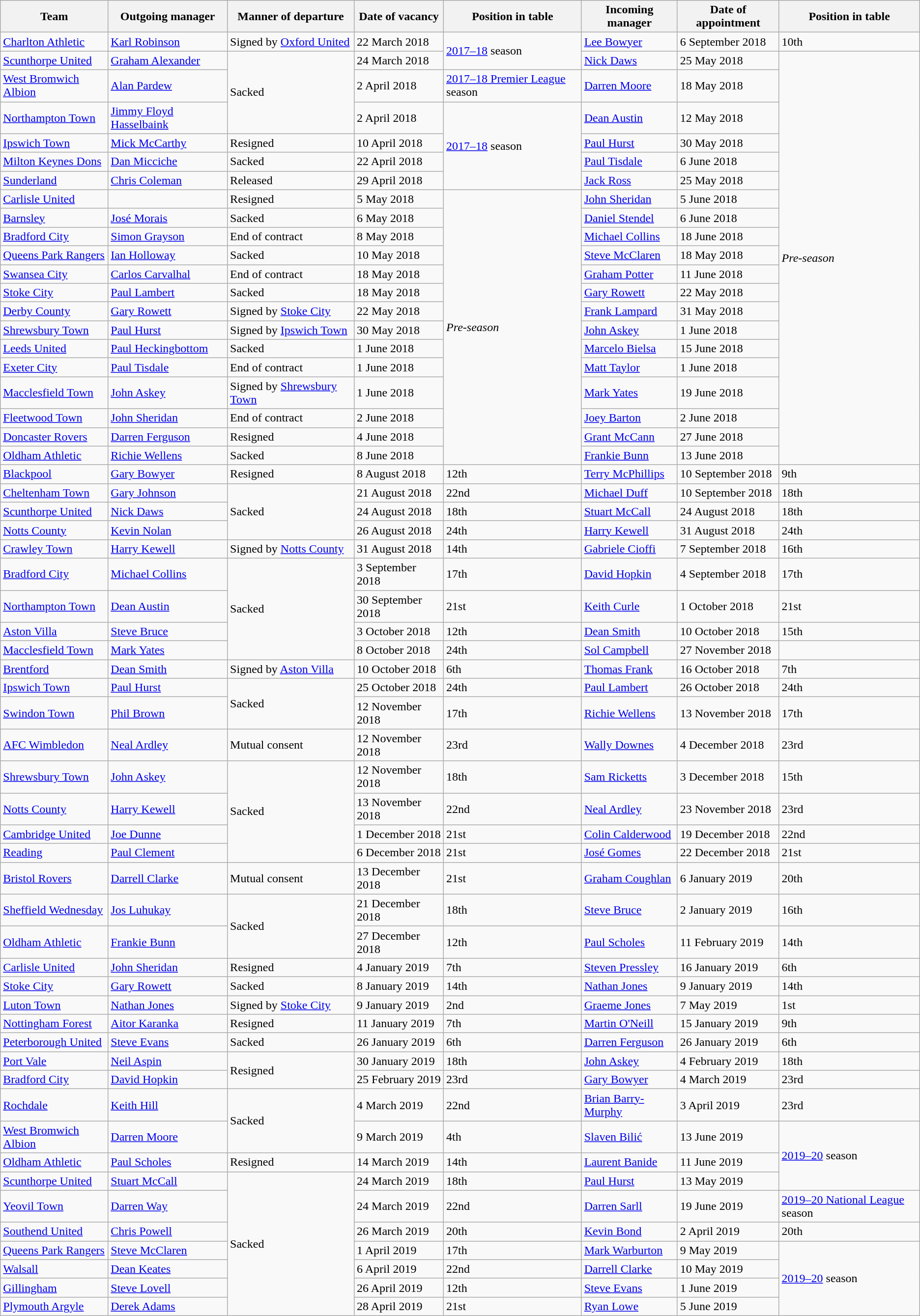<table class="wikitable sortable">
<tr>
<th scope="col">Team</th>
<th scope="col">Outgoing manager</th>
<th scope="col">Manner of departure</th>
<th scope="col">Date of vacancy</th>
<th scope="col">Position in table</th>
<th scope="col">Incoming manager</th>
<th scope="col">Date of appointment</th>
<th scope="col">Position in table</th>
</tr>
<tr>
<td><a href='#'>Charlton Athletic</a></td>
<td> <a href='#'>Karl Robinson</a></td>
<td>Signed by <a href='#'>Oxford United</a></td>
<td>22 March 2018</td>
<td rowspan="2"><a href='#'>2017–18</a> season</td>
<td> <a href='#'>Lee Bowyer</a></td>
<td>6 September 2018</td>
<td>10th</td>
</tr>
<tr>
<td><a href='#'>Scunthorpe United</a></td>
<td> <a href='#'>Graham Alexander</a></td>
<td rowspan=3>Sacked</td>
<td>24 March 2018</td>
<td> <a href='#'>Nick Daws</a></td>
<td>25 May 2018</td>
<td rowspan="20"><em>Pre-season</em></td>
</tr>
<tr>
<td><a href='#'>West Bromwich Albion</a></td>
<td> <a href='#'>Alan Pardew</a></td>
<td>2 April 2018</td>
<td><a href='#'>2017–18 Premier League</a> season</td>
<td> <a href='#'>Darren Moore</a></td>
<td>18 May 2018</td>
</tr>
<tr>
<td><a href='#'>Northampton Town</a></td>
<td> <a href='#'>Jimmy Floyd Hasselbaink</a></td>
<td>2 April 2018</td>
<td rowspan="4"><a href='#'>2017–18</a> season</td>
<td> <a href='#'>Dean Austin</a></td>
<td>12 May 2018</td>
</tr>
<tr>
<td><a href='#'>Ipswich Town</a></td>
<td> <a href='#'>Mick McCarthy</a></td>
<td>Resigned</td>
<td>10 April 2018</td>
<td> <a href='#'>Paul Hurst</a></td>
<td>30 May 2018</td>
</tr>
<tr>
<td><a href='#'>Milton Keynes Dons</a></td>
<td> <a href='#'>Dan Micciche</a></td>
<td>Sacked</td>
<td>22 April 2018</td>
<td> <a href='#'>Paul Tisdale</a></td>
<td>6 June 2018</td>
</tr>
<tr>
<td><a href='#'>Sunderland</a></td>
<td> <a href='#'>Chris Coleman</a></td>
<td>Released</td>
<td>29 April 2018</td>
<td> <a href='#'>Jack Ross</a></td>
<td>25 May 2018</td>
</tr>
<tr>
<td><a href='#'>Carlisle United</a></td>
<td> </td>
<td>Resigned</td>
<td>5 May 2018</td>
<td rowspan="14"><em>Pre-season</em></td>
<td> <a href='#'>John Sheridan</a></td>
<td>5 June 2018</td>
</tr>
<tr>
<td><a href='#'>Barnsley</a></td>
<td> <a href='#'>José Morais</a></td>
<td>Sacked</td>
<td>6 May 2018</td>
<td> <a href='#'>Daniel Stendel</a></td>
<td>6 June 2018</td>
</tr>
<tr>
<td><a href='#'>Bradford City</a></td>
<td> <a href='#'>Simon Grayson</a></td>
<td>End of contract</td>
<td>8 May 2018</td>
<td> <a href='#'>Michael Collins</a></td>
<td>18 June 2018</td>
</tr>
<tr>
<td><a href='#'>Queens Park Rangers</a></td>
<td> <a href='#'>Ian Holloway</a></td>
<td>Sacked</td>
<td>10 May 2018</td>
<td> <a href='#'>Steve McClaren</a></td>
<td>18 May 2018</td>
</tr>
<tr>
<td><a href='#'>Swansea City</a></td>
<td> <a href='#'>Carlos Carvalhal</a></td>
<td>End of contract</td>
<td>18 May 2018</td>
<td> <a href='#'>Graham Potter</a></td>
<td>11 June 2018</td>
</tr>
<tr>
<td><a href='#'>Stoke City</a></td>
<td> <a href='#'>Paul Lambert</a></td>
<td>Sacked</td>
<td>18 May 2018</td>
<td> <a href='#'>Gary Rowett</a></td>
<td>22 May 2018</td>
</tr>
<tr>
<td><a href='#'>Derby County</a></td>
<td> <a href='#'>Gary Rowett</a></td>
<td>Signed by <a href='#'>Stoke City</a></td>
<td>22 May 2018</td>
<td> <a href='#'>Frank Lampard</a></td>
<td>31 May 2018</td>
</tr>
<tr>
<td><a href='#'>Shrewsbury Town</a></td>
<td> <a href='#'>Paul Hurst</a></td>
<td>Signed by <a href='#'>Ipswich Town</a></td>
<td>30 May 2018</td>
<td> <a href='#'>John Askey</a></td>
<td>1 June 2018</td>
</tr>
<tr>
<td><a href='#'>Leeds United</a></td>
<td> <a href='#'>Paul Heckingbottom</a></td>
<td>Sacked</td>
<td>1 June 2018</td>
<td> <a href='#'>Marcelo Bielsa</a></td>
<td>15 June 2018</td>
</tr>
<tr>
<td><a href='#'>Exeter City</a></td>
<td> <a href='#'>Paul Tisdale</a></td>
<td>End of contract</td>
<td>1 June 2018</td>
<td> <a href='#'>Matt Taylor</a></td>
<td>1 June 2018</td>
</tr>
<tr>
<td><a href='#'>Macclesfield Town</a></td>
<td> <a href='#'>John Askey</a></td>
<td>Signed by <a href='#'>Shrewsbury Town</a></td>
<td>1 June 2018</td>
<td> <a href='#'>Mark Yates</a></td>
<td>19 June 2018</td>
</tr>
<tr>
<td><a href='#'>Fleetwood Town</a></td>
<td> <a href='#'>John Sheridan</a></td>
<td>End of contract</td>
<td>2 June 2018</td>
<td> <a href='#'>Joey Barton</a></td>
<td>2 June 2018</td>
</tr>
<tr>
<td><a href='#'>Doncaster Rovers</a></td>
<td> <a href='#'>Darren Ferguson</a></td>
<td>Resigned</td>
<td>4 June 2018</td>
<td> <a href='#'>Grant McCann</a></td>
<td>27 June 2018</td>
</tr>
<tr>
<td><a href='#'>Oldham Athletic</a></td>
<td> <a href='#'>Richie Wellens</a></td>
<td>Sacked</td>
<td>8 June 2018</td>
<td> <a href='#'>Frankie Bunn</a></td>
<td>13 June 2018</td>
</tr>
<tr>
<td><a href='#'>Blackpool</a></td>
<td> <a href='#'>Gary Bowyer</a></td>
<td>Resigned</td>
<td>8 August 2018</td>
<td>12th</td>
<td> <a href='#'>Terry McPhillips</a></td>
<td>10 September 2018</td>
<td>9th</td>
</tr>
<tr>
<td><a href='#'>Cheltenham Town</a></td>
<td> <a href='#'>Gary Johnson</a></td>
<td rowspan=3>Sacked</td>
<td>21 August 2018</td>
<td>22nd</td>
<td> <a href='#'>Michael Duff</a></td>
<td>10 September 2018</td>
<td>18th</td>
</tr>
<tr>
<td><a href='#'>Scunthorpe United</a></td>
<td> <a href='#'>Nick Daws</a></td>
<td>24 August 2018</td>
<td>18th</td>
<td> <a href='#'>Stuart McCall</a></td>
<td>24 August 2018</td>
<td>18th</td>
</tr>
<tr>
<td><a href='#'>Notts County</a></td>
<td> <a href='#'>Kevin Nolan</a></td>
<td>26 August 2018</td>
<td>24th</td>
<td> <a href='#'>Harry Kewell</a></td>
<td>31 August 2018</td>
<td>24th</td>
</tr>
<tr>
<td><a href='#'>Crawley Town</a></td>
<td> <a href='#'>Harry Kewell</a></td>
<td>Signed by <a href='#'>Notts County</a></td>
<td>31 August 2018</td>
<td>14th</td>
<td> <a href='#'>Gabriele Cioffi</a></td>
<td>7 September 2018</td>
<td>16th</td>
</tr>
<tr>
<td><a href='#'>Bradford City</a></td>
<td> <a href='#'>Michael Collins</a></td>
<td rowspan=4>Sacked</td>
<td>3 September 2018</td>
<td>17th</td>
<td> <a href='#'>David Hopkin</a></td>
<td>4 September 2018</td>
<td>17th</td>
</tr>
<tr>
<td><a href='#'>Northampton Town</a></td>
<td> <a href='#'>Dean Austin</a></td>
<td>30 September 2018</td>
<td>21st</td>
<td> <a href='#'>Keith Curle</a></td>
<td>1 October 2018</td>
<td>21st</td>
</tr>
<tr>
<td><a href='#'>Aston Villa</a></td>
<td> <a href='#'>Steve Bruce</a></td>
<td>3 October 2018</td>
<td>12th</td>
<td> <a href='#'>Dean Smith</a></td>
<td>10 October 2018</td>
<td>15th</td>
</tr>
<tr>
<td><a href='#'>Macclesfield Town</a></td>
<td> <a href='#'>Mark Yates</a></td>
<td>8 October 2018</td>
<td>24th</td>
<td> <a href='#'>Sol Campbell</a></td>
<td>27 November 2018</td>
<td></td>
</tr>
<tr>
<td><a href='#'>Brentford</a></td>
<td> <a href='#'>Dean Smith</a></td>
<td>Signed by <a href='#'>Aston Villa</a></td>
<td>10 October 2018</td>
<td>6th</td>
<td> <a href='#'>Thomas Frank</a></td>
<td>16 October 2018</td>
<td>7th</td>
</tr>
<tr>
<td><a href='#'>Ipswich Town</a></td>
<td> <a href='#'>Paul Hurst</a></td>
<td rowspan=2>Sacked</td>
<td>25 October 2018</td>
<td>24th</td>
<td> <a href='#'>Paul Lambert</a></td>
<td>26 October 2018</td>
<td>24th</td>
</tr>
<tr>
<td><a href='#'>Swindon Town</a></td>
<td> <a href='#'>Phil Brown</a></td>
<td>12 November 2018</td>
<td>17th</td>
<td> <a href='#'>Richie Wellens</a></td>
<td>13 November 2018</td>
<td>17th</td>
</tr>
<tr>
<td><a href='#'>AFC Wimbledon</a></td>
<td> <a href='#'>Neal Ardley</a></td>
<td>Mutual consent</td>
<td>12 November 2018</td>
<td>23rd</td>
<td> <a href='#'>Wally Downes</a></td>
<td>4 December 2018</td>
<td>23rd</td>
</tr>
<tr>
<td><a href='#'>Shrewsbury Town</a></td>
<td> <a href='#'>John Askey</a></td>
<td rowspan=4>Sacked</td>
<td>12 November 2018</td>
<td>18th</td>
<td> <a href='#'>Sam Ricketts</a></td>
<td>3 December 2018</td>
<td>15th</td>
</tr>
<tr>
<td><a href='#'>Notts County</a></td>
<td> <a href='#'>Harry Kewell</a></td>
<td>13 November 2018</td>
<td>22nd</td>
<td> <a href='#'>Neal Ardley</a></td>
<td>23 November 2018</td>
<td>23rd</td>
</tr>
<tr>
<td><a href='#'>Cambridge United</a></td>
<td> <a href='#'>Joe Dunne</a></td>
<td>1 December 2018</td>
<td>21st</td>
<td> <a href='#'>Colin Calderwood</a></td>
<td>19 December 2018</td>
<td>22nd</td>
</tr>
<tr>
<td><a href='#'>Reading</a></td>
<td> <a href='#'>Paul Clement</a></td>
<td>6 December 2018</td>
<td>21st</td>
<td> <a href='#'>José Gomes</a></td>
<td>22 December 2018</td>
<td>21st</td>
</tr>
<tr>
<td><a href='#'>Bristol Rovers</a></td>
<td> <a href='#'>Darrell Clarke</a></td>
<td>Mutual consent</td>
<td>13 December 2018</td>
<td>21st</td>
<td> <a href='#'>Graham Coughlan</a></td>
<td>6 January 2019</td>
<td>20th</td>
</tr>
<tr>
<td><a href='#'>Sheffield Wednesday</a></td>
<td> <a href='#'>Jos Luhukay</a></td>
<td rowspan=2>Sacked</td>
<td>21 December 2018</td>
<td>18th</td>
<td> <a href='#'>Steve Bruce</a></td>
<td>2 January 2019</td>
<td>16th</td>
</tr>
<tr>
<td><a href='#'>Oldham Athletic</a></td>
<td> <a href='#'>Frankie Bunn</a></td>
<td>27 December 2018</td>
<td>12th</td>
<td> <a href='#'>Paul Scholes</a></td>
<td>11 February 2019</td>
<td>14th</td>
</tr>
<tr>
<td><a href='#'>Carlisle United</a></td>
<td> <a href='#'>John Sheridan</a></td>
<td>Resigned</td>
<td>4 January 2019</td>
<td>7th</td>
<td> <a href='#'>Steven Pressley</a></td>
<td>16 January 2019</td>
<td>6th</td>
</tr>
<tr>
<td><a href='#'>Stoke City</a></td>
<td> <a href='#'>Gary Rowett</a></td>
<td>Sacked</td>
<td>8 January 2019</td>
<td>14th</td>
<td> <a href='#'>Nathan Jones</a></td>
<td>9 January 2019</td>
<td>14th</td>
</tr>
<tr>
<td><a href='#'>Luton Town</a></td>
<td> <a href='#'>Nathan Jones</a></td>
<td>Signed by <a href='#'>Stoke City</a></td>
<td>9 January 2019</td>
<td>2nd</td>
<td> <a href='#'>Graeme Jones</a></td>
<td>7 May 2019</td>
<td>1st</td>
</tr>
<tr>
<td><a href='#'>Nottingham Forest</a></td>
<td> <a href='#'>Aitor Karanka</a></td>
<td>Resigned</td>
<td>11 January 2019</td>
<td>7th</td>
<td> <a href='#'>Martin O'Neill</a></td>
<td>15 January 2019</td>
<td>9th</td>
</tr>
<tr>
<td><a href='#'>Peterborough United</a></td>
<td> <a href='#'>Steve Evans</a></td>
<td>Sacked</td>
<td>26 January 2019</td>
<td>6th</td>
<td> <a href='#'>Darren Ferguson</a></td>
<td>26 January 2019</td>
<td>6th</td>
</tr>
<tr>
<td><a href='#'>Port Vale</a></td>
<td> <a href='#'>Neil Aspin</a></td>
<td rowspan=2>Resigned</td>
<td>30 January 2019</td>
<td>18th</td>
<td> <a href='#'>John Askey</a></td>
<td>4 February 2019</td>
<td>18th</td>
</tr>
<tr>
<td><a href='#'>Bradford City</a></td>
<td> <a href='#'>David Hopkin</a></td>
<td>25 February 2019</td>
<td>23rd</td>
<td> <a href='#'>Gary Bowyer</a></td>
<td>4 March 2019</td>
<td>23rd</td>
</tr>
<tr>
<td><a href='#'>Rochdale</a></td>
<td> <a href='#'>Keith Hill</a></td>
<td rowspan=2>Sacked</td>
<td>4 March 2019</td>
<td>22nd</td>
<td> <a href='#'>Brian Barry-Murphy</a></td>
<td>3 April 2019</td>
<td>23rd</td>
</tr>
<tr>
<td><a href='#'>West Bromwich Albion</a></td>
<td> <a href='#'>Darren Moore</a></td>
<td>9 March 2019</td>
<td>4th</td>
<td> <a href='#'>Slaven Bilić</a></td>
<td>13 June 2019</td>
<td rowspan=3><a href='#'>2019–20</a> season</td>
</tr>
<tr>
<td><a href='#'>Oldham Athletic</a></td>
<td> <a href='#'>Paul Scholes</a></td>
<td>Resigned</td>
<td>14 March 2019</td>
<td>14th</td>
<td> <a href='#'>Laurent Banide</a></td>
<td>11 June 2019</td>
</tr>
<tr>
<td><a href='#'>Scunthorpe United</a></td>
<td> <a href='#'>Stuart McCall</a></td>
<td rowspan=7>Sacked</td>
<td>24 March 2019</td>
<td>18th</td>
<td> <a href='#'>Paul Hurst</a></td>
<td>13 May 2019</td>
</tr>
<tr>
<td><a href='#'>Yeovil Town</a></td>
<td> <a href='#'>Darren Way</a></td>
<td>24 March 2019</td>
<td>22nd</td>
<td> <a href='#'>Darren Sarll</a></td>
<td>19 June 2019</td>
<td><a href='#'>2019–20 National League</a> season</td>
</tr>
<tr>
<td><a href='#'>Southend United</a></td>
<td> <a href='#'>Chris Powell</a></td>
<td>26 March 2019</td>
<td>20th</td>
<td> <a href='#'>Kevin Bond</a></td>
<td>2 April 2019</td>
<td>20th</td>
</tr>
<tr>
<td><a href='#'>Queens Park Rangers</a></td>
<td> <a href='#'>Steve McClaren</a></td>
<td>1 April 2019</td>
<td>17th</td>
<td> <a href='#'>Mark Warburton</a></td>
<td>9 May 2019</td>
<td rowspan=4><a href='#'>2019–20</a> season</td>
</tr>
<tr>
<td><a href='#'>Walsall</a></td>
<td> <a href='#'>Dean Keates</a></td>
<td>6 April 2019</td>
<td>22nd</td>
<td> <a href='#'>Darrell Clarke</a></td>
<td>10 May 2019</td>
</tr>
<tr>
<td><a href='#'>Gillingham</a></td>
<td> <a href='#'>Steve Lovell</a></td>
<td>26 April 2019</td>
<td>12th</td>
<td> <a href='#'>Steve Evans</a></td>
<td>1 June 2019</td>
</tr>
<tr>
<td><a href='#'>Plymouth Argyle</a></td>
<td> <a href='#'>Derek Adams</a></td>
<td>28 April 2019</td>
<td>21st</td>
<td> <a href='#'>Ryan Lowe</a></td>
<td>5 June 2019</td>
</tr>
</table>
